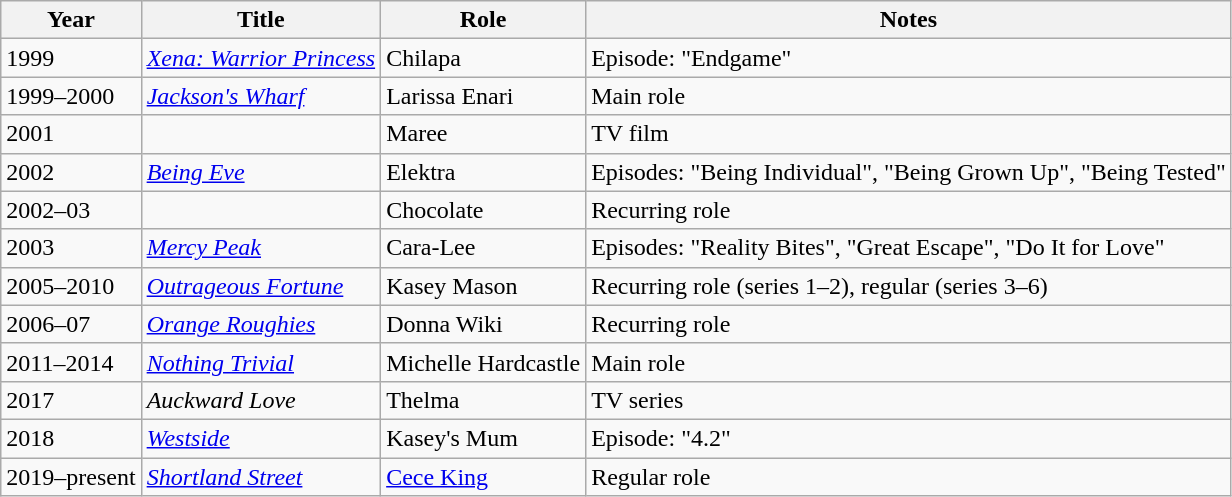<table class="wikitable sortable">
<tr>
<th>Year</th>
<th>Title</th>
<th>Role</th>
<th class="unsortable">Notes</th>
</tr>
<tr>
<td>1999</td>
<td><em><a href='#'>Xena: Warrior Princess</a></em></td>
<td>Chilapa</td>
<td>Episode: "Endgame"</td>
</tr>
<tr>
<td>1999–2000</td>
<td><em><a href='#'>Jackson's Wharf</a></em></td>
<td>Larissa Enari</td>
<td>Main role</td>
</tr>
<tr>
<td>2001</td>
<td><em></em></td>
<td>Maree</td>
<td>TV film</td>
</tr>
<tr>
<td>2002</td>
<td><em><a href='#'>Being Eve</a></em></td>
<td>Elektra</td>
<td>Episodes: "Being Individual", "Being Grown Up", "Being Tested"</td>
</tr>
<tr>
<td>2002–03</td>
<td><em></em></td>
<td>Chocolate</td>
<td>Recurring role</td>
</tr>
<tr>
<td>2003</td>
<td><em><a href='#'>Mercy Peak</a></em></td>
<td>Cara-Lee</td>
<td>Episodes: "Reality Bites", "Great Escape", "Do It for Love"</td>
</tr>
<tr>
<td>2005–2010</td>
<td><em><a href='#'>Outrageous Fortune</a></em></td>
<td>Kasey Mason</td>
<td>Recurring role (series 1–2), regular (series 3–6)</td>
</tr>
<tr>
<td>2006–07</td>
<td><em><a href='#'>Orange Roughies</a></em></td>
<td>Donna Wiki</td>
<td>Recurring role</td>
</tr>
<tr>
<td>2011–2014</td>
<td><em><a href='#'>Nothing Trivial</a></em></td>
<td>Michelle Hardcastle</td>
<td>Main role</td>
</tr>
<tr>
<td>2017</td>
<td><em>Auckward Love</em></td>
<td>Thelma</td>
<td>TV series</td>
</tr>
<tr>
<td>2018</td>
<td><em><a href='#'>Westside</a></em></td>
<td>Kasey's Mum</td>
<td>Episode: "4.2"</td>
</tr>
<tr>
<td>2019–present</td>
<td><em><a href='#'>Shortland Street</a></em></td>
<td><a href='#'>Cece King</a></td>
<td>Regular role</td>
</tr>
</table>
